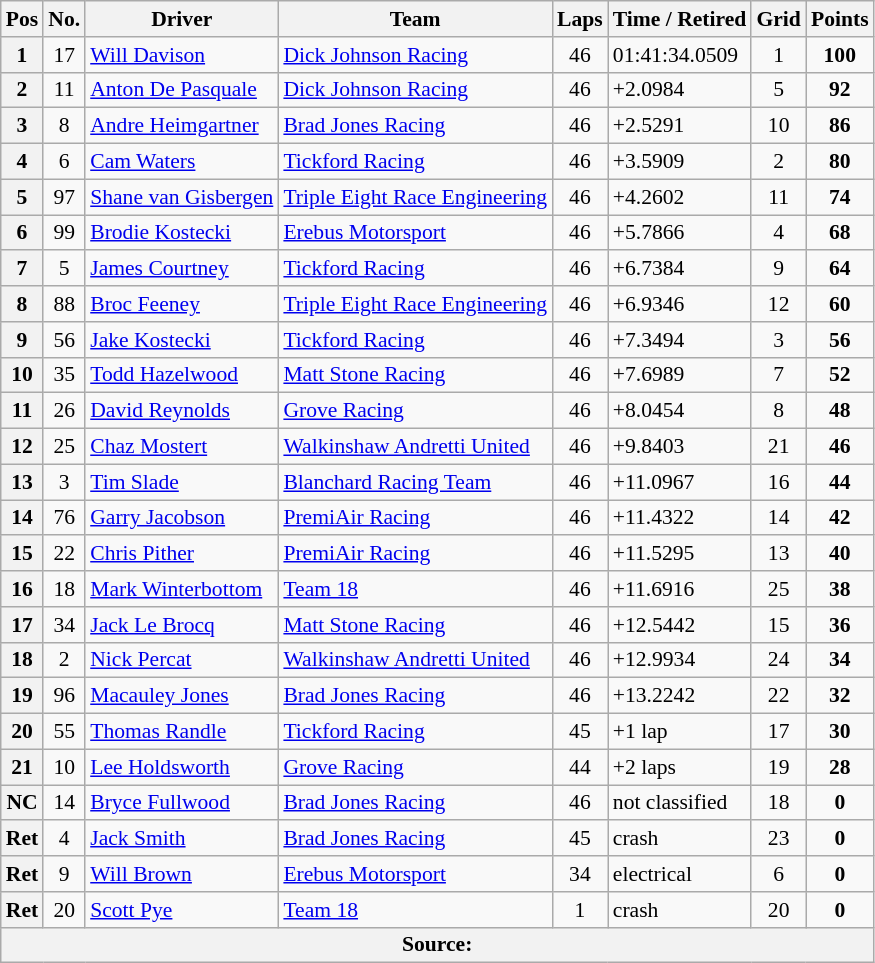<table class="wikitable" style="font-size:90%;">
<tr>
<th>Pos</th>
<th>No.</th>
<th>Driver</th>
<th>Team</th>
<th>Laps</th>
<th>Time / Retired</th>
<th>Grid</th>
<th>Points</th>
</tr>
<tr>
<th>1</th>
<td align="center">17</td>
<td> <a href='#'>Will Davison</a></td>
<td><a href='#'>Dick Johnson Racing</a></td>
<td align="center">46</td>
<td>01:41:34.0509</td>
<td align="center">1</td>
<td align="center"><strong>100</strong></td>
</tr>
<tr>
<th>2</th>
<td align="center">11</td>
<td> <a href='#'>Anton De Pasquale</a></td>
<td><a href='#'>Dick Johnson Racing</a></td>
<td align="center">46</td>
<td>+2.0984</td>
<td align="center">5</td>
<td align="center"><strong>92</strong></td>
</tr>
<tr>
<th>3</th>
<td align="center">8</td>
<td> <a href='#'>Andre Heimgartner</a></td>
<td><a href='#'>Brad Jones Racing</a></td>
<td align="center">46</td>
<td>+2.5291</td>
<td align="center">10</td>
<td align="center"><strong>86</strong></td>
</tr>
<tr>
<th>4</th>
<td align="center">6</td>
<td> <a href='#'>Cam Waters</a></td>
<td><a href='#'>Tickford Racing</a></td>
<td align="center">46</td>
<td>+3.5909</td>
<td align="center">2</td>
<td align="center"><strong>80</strong></td>
</tr>
<tr>
<th>5</th>
<td align="center">97</td>
<td> <a href='#'>Shane van Gisbergen</a></td>
<td><a href='#'>Triple Eight Race Engineering</a></td>
<td align="center">46</td>
<td>+4.2602</td>
<td align="center">11</td>
<td align="center"><strong>74</strong></td>
</tr>
<tr>
<th>6</th>
<td align="center">99</td>
<td> <a href='#'>Brodie Kostecki</a></td>
<td><a href='#'>Erebus Motorsport</a></td>
<td align="center">46</td>
<td>+5.7866</td>
<td align="center">4</td>
<td align="center"><strong>68</strong></td>
</tr>
<tr>
<th>7</th>
<td align="center">5</td>
<td> <a href='#'>James Courtney</a></td>
<td><a href='#'>Tickford Racing</a></td>
<td align="center">46</td>
<td>+6.7384</td>
<td align="center">9</td>
<td align="center"><strong>64</strong></td>
</tr>
<tr>
<th>8</th>
<td align="center">88</td>
<td> <a href='#'>Broc Feeney</a></td>
<td><a href='#'>Triple Eight Race Engineering</a></td>
<td align="center">46</td>
<td>+6.9346</td>
<td align="center">12</td>
<td align="center"><strong>60</strong></td>
</tr>
<tr>
<th>9</th>
<td align="center">56</td>
<td> <a href='#'>Jake Kostecki</a></td>
<td><a href='#'>Tickford Racing</a></td>
<td align="center">46</td>
<td>+7.3494</td>
<td align="center">3</td>
<td align="center"><strong>56</strong></td>
</tr>
<tr>
<th>10</th>
<td align="center">35</td>
<td> <a href='#'>Todd Hazelwood</a></td>
<td><a href='#'>Matt Stone Racing</a></td>
<td align="center">46</td>
<td>+7.6989</td>
<td align="center">7</td>
<td align="center"><strong>52</strong></td>
</tr>
<tr>
<th>11</th>
<td align="center">26</td>
<td> <a href='#'>David Reynolds</a></td>
<td><a href='#'>Grove Racing</a></td>
<td align="center">46</td>
<td>+8.0454</td>
<td align="center">8</td>
<td align="center"><strong>48</strong></td>
</tr>
<tr>
<th>12</th>
<td align="center">25</td>
<td> <a href='#'>Chaz Mostert</a></td>
<td><a href='#'>Walkinshaw Andretti United</a></td>
<td align="center">46</td>
<td>+9.8403</td>
<td align="center">21</td>
<td align="center"><strong>46</strong></td>
</tr>
<tr>
<th>13</th>
<td align="center">3</td>
<td> <a href='#'>Tim Slade</a></td>
<td><a href='#'>Blanchard Racing Team</a></td>
<td align="center">46</td>
<td>+11.0967</td>
<td align="center">16</td>
<td align="center"><strong>44</strong></td>
</tr>
<tr>
<th>14</th>
<td align="center">76</td>
<td> <a href='#'>Garry Jacobson</a></td>
<td><a href='#'>PremiAir Racing</a></td>
<td align="center">46</td>
<td>+11.4322</td>
<td align="center">14</td>
<td align="center"><strong>42</strong></td>
</tr>
<tr>
<th>15</th>
<td align="center">22</td>
<td> <a href='#'>Chris Pither</a></td>
<td><a href='#'>PremiAir Racing</a></td>
<td align="center">46</td>
<td>+11.5295</td>
<td align="center">13</td>
<td align="center"><strong>40</strong></td>
</tr>
<tr>
<th>16</th>
<td align="center">18</td>
<td> <a href='#'>Mark Winterbottom</a></td>
<td><a href='#'>Team 18</a></td>
<td align="center">46</td>
<td>+11.6916</td>
<td align="center">25</td>
<td align="center"><strong>38</strong></td>
</tr>
<tr>
<th>17</th>
<td align="center">34</td>
<td> <a href='#'>Jack Le Brocq</a></td>
<td><a href='#'>Matt Stone Racing</a></td>
<td align="center">46</td>
<td>+12.5442</td>
<td align="center">15</td>
<td align="center"><strong>36</strong></td>
</tr>
<tr>
<th>18</th>
<td align="center">2</td>
<td> <a href='#'>Nick Percat</a></td>
<td><a href='#'>Walkinshaw Andretti United</a></td>
<td align="center">46</td>
<td>+12.9934</td>
<td align="center">24</td>
<td align="center"><strong>34</strong></td>
</tr>
<tr>
<th>19</th>
<td align="center">96</td>
<td> <a href='#'>Macauley Jones</a></td>
<td><a href='#'>Brad Jones Racing</a></td>
<td align="center">46</td>
<td>+13.2242</td>
<td align="center">22</td>
<td align="center"><strong>32</strong></td>
</tr>
<tr>
<th>20</th>
<td align="center">55</td>
<td> <a href='#'>Thomas Randle</a></td>
<td><a href='#'>Tickford Racing</a></td>
<td align="center">45</td>
<td>+1 lap</td>
<td align="center">17</td>
<td align="center"><strong>30</strong></td>
</tr>
<tr>
<th>21</th>
<td align="center">10</td>
<td> <a href='#'>Lee Holdsworth</a></td>
<td><a href='#'>Grove Racing</a></td>
<td align="center">44</td>
<td>+2 laps</td>
<td align="center">19</td>
<td align="center"><strong>28</strong></td>
</tr>
<tr>
<th>NC</th>
<td align="center">14</td>
<td> <a href='#'>Bryce Fullwood</a></td>
<td><a href='#'>Brad Jones Racing</a></td>
<td align="center">46</td>
<td>not classified</td>
<td align="center">18</td>
<td align="center"><strong>0</strong></td>
</tr>
<tr>
<th>Ret</th>
<td align="center">4</td>
<td> <a href='#'>Jack Smith</a></td>
<td><a href='#'>Brad Jones Racing</a></td>
<td align="center">45</td>
<td>crash</td>
<td align="center">23</td>
<td align="center"><strong>0</strong></td>
</tr>
<tr>
<th>Ret</th>
<td align="center">9</td>
<td> <a href='#'>Will Brown</a></td>
<td><a href='#'>Erebus Motorsport</a></td>
<td align="center">34</td>
<td>electrical</td>
<td align="center">6</td>
<td align="center"><strong>0</strong></td>
</tr>
<tr>
<th>Ret</th>
<td align="center">20</td>
<td> <a href='#'>Scott Pye</a></td>
<td><a href='#'>Team 18</a></td>
<td align="center">1</td>
<td>crash</td>
<td align="center">20</td>
<td align="center"><strong>0</strong></td>
</tr>
<tr>
<th colspan=9>Source:</th>
</tr>
</table>
